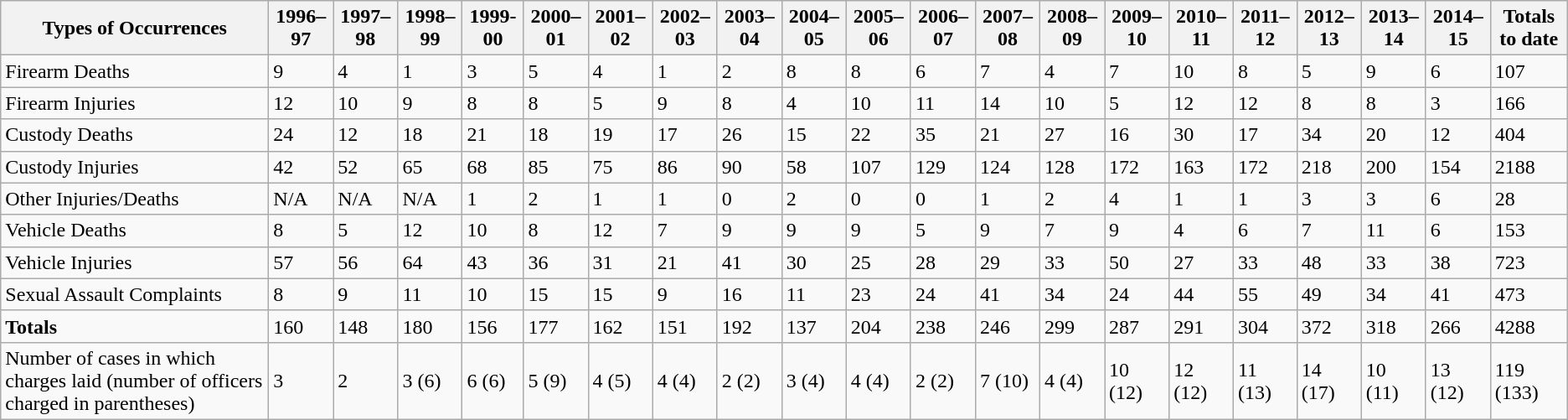<table class="wikitable">
<tr>
<th>Types of Occurrences</th>
<th>1996–97</th>
<th>1997–98</th>
<th>1998–99</th>
<th>1999-00</th>
<th>2000–01</th>
<th>2001–02</th>
<th>2002–03</th>
<th>2003–04</th>
<th>2004–05</th>
<th>2005–06</th>
<th>2006–07</th>
<th>2007–08</th>
<th>2008–09</th>
<th>2009–10</th>
<th>2010–11</th>
<th>2011–12</th>
<th>2012–13</th>
<th>2013–14</th>
<th>2014–15</th>
<th>Totals to date</th>
</tr>
<tr>
<td>Firearm Deaths</td>
<td>9</td>
<td>4</td>
<td>1</td>
<td>3</td>
<td>5</td>
<td>4</td>
<td>1</td>
<td>2</td>
<td>8</td>
<td>8</td>
<td>6</td>
<td>7</td>
<td>4</td>
<td>7</td>
<td>10</td>
<td>8</td>
<td>5</td>
<td>9</td>
<td>6</td>
<td>107</td>
</tr>
<tr>
<td>Firearm Injuries</td>
<td>12</td>
<td>10</td>
<td>9</td>
<td>8</td>
<td>8</td>
<td>5</td>
<td>9</td>
<td>8</td>
<td>4</td>
<td>10</td>
<td>11</td>
<td>14</td>
<td>10</td>
<td>5</td>
<td>12</td>
<td>12</td>
<td>8</td>
<td>8</td>
<td>3</td>
<td>166</td>
</tr>
<tr>
<td>Custody Deaths</td>
<td>24</td>
<td>12</td>
<td>18</td>
<td>21</td>
<td>18</td>
<td>19</td>
<td>17</td>
<td>26</td>
<td>15</td>
<td>22</td>
<td>35</td>
<td>21</td>
<td>27</td>
<td>16</td>
<td>30</td>
<td>17</td>
<td>34</td>
<td>20</td>
<td>12</td>
<td>404</td>
</tr>
<tr>
<td>Custody Injuries</td>
<td>42</td>
<td>52</td>
<td>65</td>
<td>68</td>
<td>85</td>
<td>75</td>
<td>86</td>
<td>90</td>
<td>58</td>
<td>107</td>
<td>129</td>
<td>124</td>
<td>128</td>
<td>172</td>
<td>163</td>
<td>172</td>
<td>218</td>
<td>200</td>
<td>154</td>
<td>2188</td>
</tr>
<tr>
<td>Other Injuries/Deaths</td>
<td>N/A</td>
<td>N/A</td>
<td>N/A</td>
<td>1</td>
<td>2</td>
<td>1</td>
<td>1</td>
<td>0</td>
<td>2</td>
<td>0</td>
<td>0</td>
<td>1</td>
<td>2</td>
<td>4</td>
<td>1</td>
<td>1</td>
<td>3</td>
<td>3</td>
<td>6</td>
<td>28</td>
</tr>
<tr>
<td>Vehicle Deaths</td>
<td>8</td>
<td>5</td>
<td>12</td>
<td>10</td>
<td>8</td>
<td>12</td>
<td>7</td>
<td>9</td>
<td>9</td>
<td>9</td>
<td>5</td>
<td>9</td>
<td>7</td>
<td>9</td>
<td>4</td>
<td>6</td>
<td>7</td>
<td>11</td>
<td>6</td>
<td>153</td>
</tr>
<tr>
<td>Vehicle Injuries</td>
<td>57</td>
<td>56</td>
<td>64</td>
<td>43</td>
<td>36</td>
<td>31</td>
<td>21</td>
<td>41</td>
<td>30</td>
<td>25</td>
<td>28</td>
<td>29</td>
<td>33</td>
<td>50</td>
<td>27</td>
<td>33</td>
<td>48</td>
<td>33</td>
<td>38</td>
<td>723</td>
</tr>
<tr>
<td>Sexual Assault Complaints</td>
<td>8</td>
<td>9</td>
<td>11</td>
<td>10</td>
<td>15</td>
<td>15</td>
<td>9</td>
<td>16</td>
<td>11</td>
<td>23</td>
<td>24</td>
<td>41</td>
<td>34</td>
<td>24</td>
<td>44</td>
<td>55</td>
<td>49</td>
<td>34</td>
<td>41</td>
<td>473</td>
</tr>
<tr>
<td><strong>Totals</strong></td>
<td>160</td>
<td>148</td>
<td>180</td>
<td>156</td>
<td>177</td>
<td>162</td>
<td>151</td>
<td>192</td>
<td>137</td>
<td>204</td>
<td>238</td>
<td>246</td>
<td>299</td>
<td>287</td>
<td>291</td>
<td>304</td>
<td>372</td>
<td>318</td>
<td>266</td>
<td>4288</td>
</tr>
<tr>
<td>Number of cases in which charges laid (number of officers charged in parentheses)</td>
<td>3</td>
<td>2</td>
<td>3 (6)</td>
<td>6 (6)</td>
<td>5 (9)</td>
<td>4 (5)</td>
<td>4 (4)</td>
<td>2 (2)</td>
<td>3 (4)</td>
<td>4 (4)</td>
<td>2 (2)</td>
<td>7 (10)</td>
<td>4 (4)</td>
<td>10 (12)</td>
<td>12 (12)</td>
<td>11 (13)</td>
<td>14 (17)</td>
<td>10 (11)</td>
<td>13 (12)</td>
<td>119 (133)</td>
</tr>
</table>
